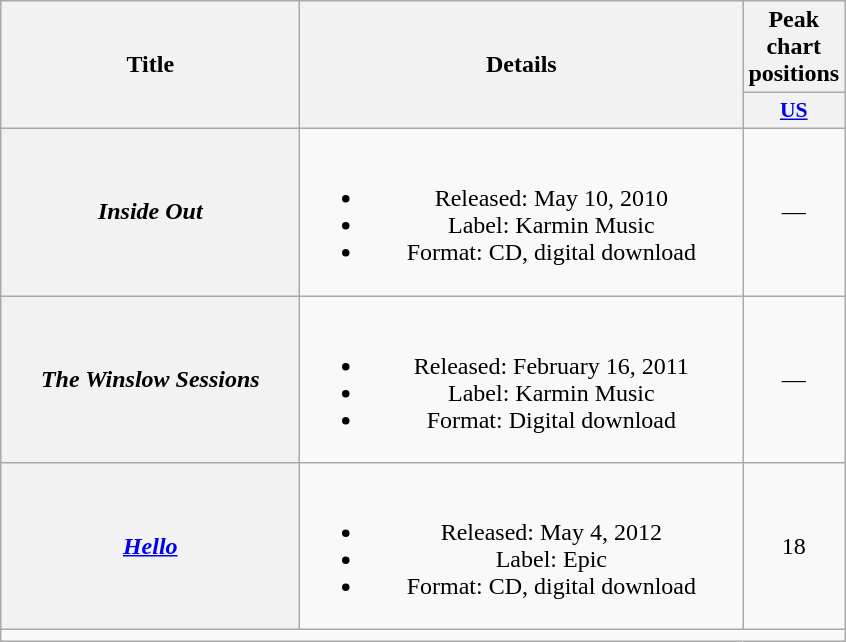<table class="wikitable plainrowheaders" style="text-align:center;">
<tr>
<th scope="col" rowspan="2" style="width:12em;">Title</th>
<th scope="col" rowspan="2" style="width:18em;">Details</th>
<th scope="col">Peak chart positions</th>
</tr>
<tr>
<th scope="col" style="width:3em;font-size:90%;"><a href='#'>US</a><br></th>
</tr>
<tr>
<th scope="row"><em>Inside Out</em></th>
<td><br><ul><li>Released: May 10, 2010</li><li>Label: Karmin Music</li><li>Format: CD, digital download</li></ul></td>
<td>—</td>
</tr>
<tr>
<th scope="row"><em>The Winslow Sessions</em></th>
<td><br><ul><li>Released: February 16, 2011</li><li>Label: Karmin Music</li><li>Format: Digital download</li></ul></td>
<td>—</td>
</tr>
<tr>
<th scope="row"><em><a href='#'>Hello</a></em></th>
<td><br><ul><li>Released: May 4, 2012</li><li>Label: Epic</li><li>Format: CD, digital download</li></ul></td>
<td>18</td>
</tr>
<tr>
<td colspan="3"></td>
</tr>
</table>
